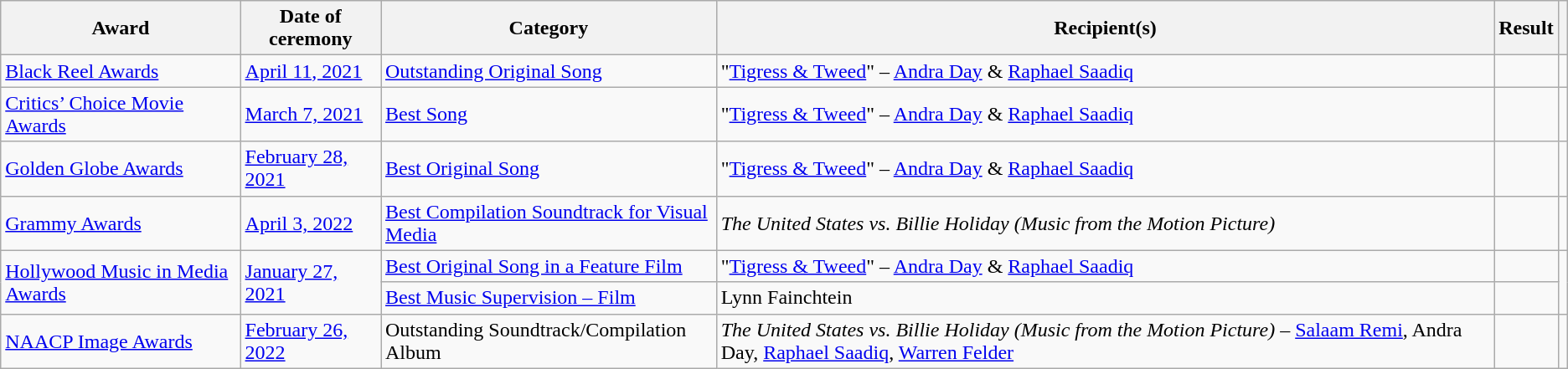<table class="wikitable plainrowheaders sortable">
<tr>
<th scope="col">Award</th>
<th scope="col">Date of ceremony</th>
<th scope="col">Category</th>
<th scope="col">Recipient(s)</th>
<th scope="col">Result</th>
<th scope="col" class="unsortable"></th>
</tr>
<tr>
<td><a href='#'>Black Reel Awards</a></td>
<td><a href='#'>April 11, 2021</a></td>
<td><a href='#'>Outstanding Original Song</a></td>
<td>"<a href='#'>Tigress & Tweed</a>" – <a href='#'>Andra Day</a> & <a href='#'>Raphael Saadiq</a></td>
<td></td>
<td align="center"></td>
</tr>
<tr>
<td><a href='#'>Critics’ Choice Movie Awards</a></td>
<td><a href='#'>March 7, 2021</a></td>
<td><a href='#'>Best Song</a></td>
<td>"<a href='#'>Tigress & Tweed</a>" – <a href='#'>Andra Day</a> & <a href='#'>Raphael Saadiq</a></td>
<td></td>
<td align="center"></td>
</tr>
<tr>
<td><a href='#'>Golden Globe Awards</a></td>
<td><a href='#'>February 28, 2021</a></td>
<td><a href='#'>Best Original Song</a></td>
<td>"<a href='#'>Tigress & Tweed</a>" – <a href='#'>Andra Day</a> & <a href='#'>Raphael Saadiq</a></td>
<td></td>
<td align="center"></td>
</tr>
<tr>
<td><a href='#'>Grammy Awards</a></td>
<td><a href='#'>April 3, 2022</a></td>
<td><a href='#'>Best Compilation Soundtrack for Visual Media</a></td>
<td><em>The United States vs. Billie Holiday (Music from the Motion Picture)</em></td>
<td></td>
<td align="center"></td>
</tr>
<tr>
<td rowspan="2"><a href='#'>Hollywood Music in Media Awards</a></td>
<td rowspan="2"><a href='#'>January 27, 2021</a></td>
<td><a href='#'>Best Original Song in a Feature Film</a></td>
<td>"<a href='#'>Tigress & Tweed</a>" – <a href='#'>Andra Day</a> & <a href='#'>Raphael Saadiq</a></td>
<td></td>
<td rowspan="2" align="center"></td>
</tr>
<tr>
<td><a href='#'>Best Music Supervision – Film</a></td>
<td>Lynn Fainchtein</td>
<td></td>
</tr>
<tr>
<td><a href='#'>NAACP Image Awards</a></td>
<td><a href='#'>February 26, 2022</a></td>
<td>Outstanding Soundtrack/Compilation Album</td>
<td><em>The United States vs. Billie Holiday (Music from the Motion Picture)</em> – <a href='#'>Salaam Remi</a>, Andra Day, <a href='#'>Raphael Saadiq</a>, <a href='#'>Warren Felder</a></td>
<td></td>
<td align="center"></td>
</tr>
</table>
